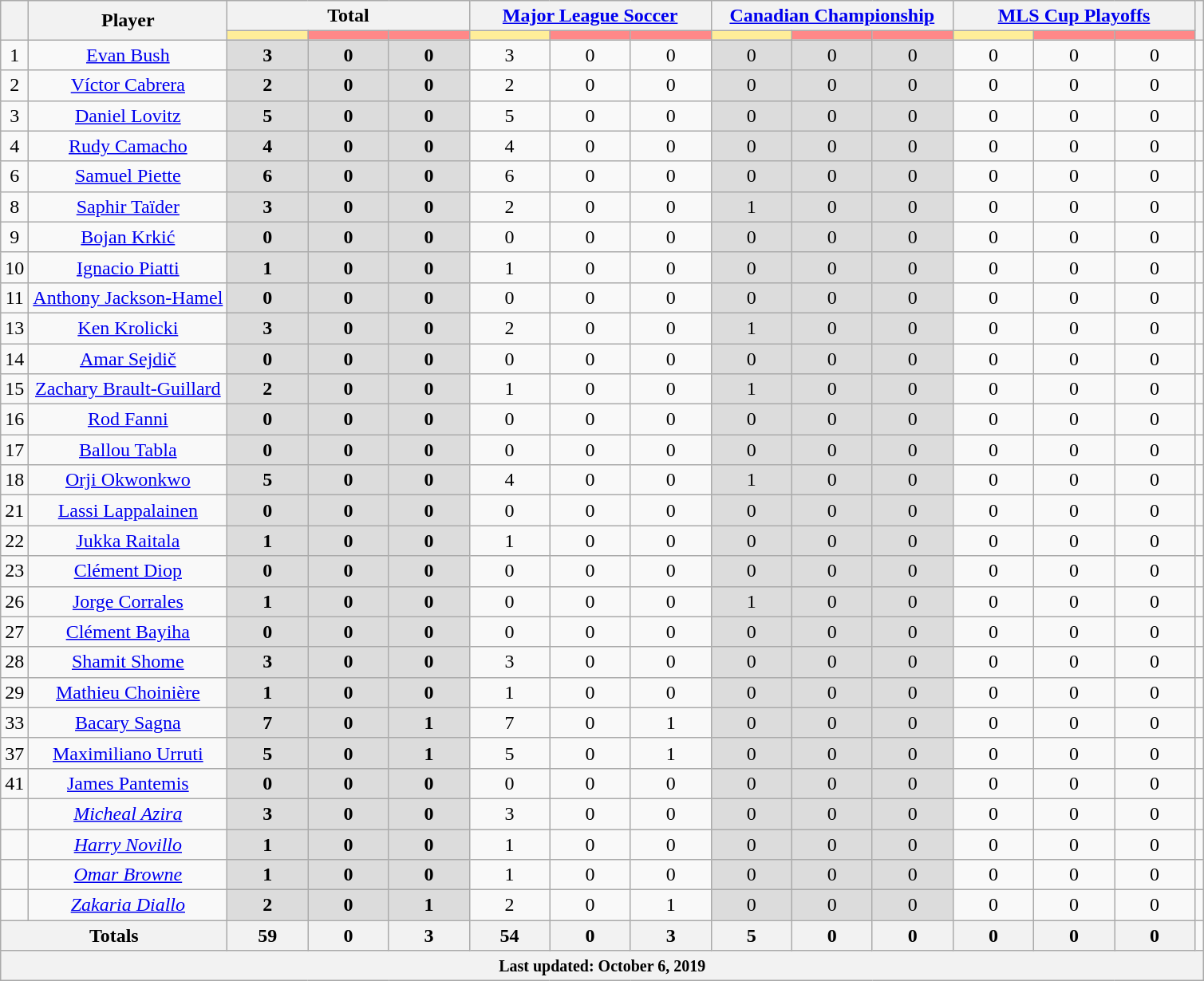<table class="wikitable" style="text-align:center;">
<tr style="text-align:center;">
<th rowspan="2"></th>
<th rowspan="2">Player</th>
<th colspan="3">Total</th>
<th colspan="3"><a href='#'>Major League Soccer</a></th>
<th colspan="3"><a href='#'>Canadian Championship</a></th>
<th colspan="3"><a href='#'>MLS Cup Playoffs</a></th>
<th rowspan="2"></th>
</tr>
<tr>
<th style="width:60px; background:#fe9;"></th>
<th style="width:60px; background:#ff8888;"></th>
<th style="width:60px; background:#ff8888;"></th>
<th style="width:60px; background:#fe9;"></th>
<th style="width:60px; background:#ff8888;"></th>
<th style="width:60px; background:#ff8888;"></th>
<th style="width:60px; background:#fe9;"></th>
<th style="width:60px; background:#ff8888;"></th>
<th style="width:60px; background:#ff8888;"></th>
<th style="width:60px; background:#fe9;"></th>
<th style="width:60px; background:#ff8888;"></th>
<th style="width:60px; background:#ff8888;"></th>
</tr>
<tr>
<td>1</td>
<td><a href='#'>Evan Bush</a></td>
<td style="background:#DCDCDC"><strong>3</strong> </td>
<td style="background:#DCDCDC"><strong>0</strong> </td>
<td style="background:#DCDCDC"><strong>0</strong> </td>
<td>3 </td>
<td>0 </td>
<td>0 </td>
<td style="background:#DCDCDC">0 </td>
<td style="background:#DCDCDC">0 </td>
<td style="background:#DCDCDC">0 </td>
<td>0 </td>
<td>0 </td>
<td>0 </td>
<td></td>
</tr>
<tr>
<td>2</td>
<td><a href='#'>Víctor Cabrera</a></td>
<td style="background:#DCDCDC"><strong>2</strong> </td>
<td style="background:#DCDCDC"><strong>0</strong> </td>
<td style="background:#DCDCDC"><strong>0</strong> </td>
<td>2 </td>
<td>0 </td>
<td>0 </td>
<td style="background:#DCDCDC">0 </td>
<td style="background:#DCDCDC">0 </td>
<td style="background:#DCDCDC">0 </td>
<td>0 </td>
<td>0 </td>
<td>0 </td>
<td></td>
</tr>
<tr>
<td>3</td>
<td><a href='#'>Daniel Lovitz</a></td>
<td style="background:#DCDCDC"><strong>5</strong> </td>
<td style="background:#DCDCDC"><strong>0</strong> </td>
<td style="background:#DCDCDC"><strong>0</strong> </td>
<td>5 </td>
<td>0 </td>
<td>0 </td>
<td style="background:#DCDCDC">0 </td>
<td style="background:#DCDCDC">0 </td>
<td style="background:#DCDCDC">0 </td>
<td>0 </td>
<td>0 </td>
<td>0 </td>
<td></td>
</tr>
<tr>
<td>4</td>
<td><a href='#'>Rudy Camacho</a></td>
<td style="background:#DCDCDC"><strong>4</strong> </td>
<td style="background:#DCDCDC"><strong>0</strong> </td>
<td style="background:#DCDCDC"><strong>0</strong> </td>
<td>4 </td>
<td>0 </td>
<td>0 </td>
<td style="background:#DCDCDC">0 </td>
<td style="background:#DCDCDC">0 </td>
<td style="background:#DCDCDC">0 </td>
<td>0 </td>
<td>0 </td>
<td>0 </td>
<td></td>
</tr>
<tr>
<td>6</td>
<td><a href='#'>Samuel Piette</a></td>
<td style="background:#DCDCDC"><strong>6</strong> </td>
<td style="background:#DCDCDC"><strong>0</strong> </td>
<td style="background:#DCDCDC"><strong>0</strong> </td>
<td>6 </td>
<td>0 </td>
<td>0 </td>
<td style="background:#DCDCDC">0 </td>
<td style="background:#DCDCDC">0 </td>
<td style="background:#DCDCDC">0 </td>
<td>0 </td>
<td>0 </td>
<td>0 </td>
<td></td>
</tr>
<tr>
<td>8</td>
<td><a href='#'>Saphir Taïder</a></td>
<td style="background:#DCDCDC"><strong>3</strong> </td>
<td style="background:#DCDCDC"><strong>0</strong> </td>
<td style="background:#DCDCDC"><strong>0</strong> </td>
<td>2 </td>
<td>0 </td>
<td>0 </td>
<td style="background:#DCDCDC">1 </td>
<td style="background:#DCDCDC">0 </td>
<td style="background:#DCDCDC">0 </td>
<td>0 </td>
<td>0 </td>
<td>0 </td>
<td></td>
</tr>
<tr>
<td>9</td>
<td><a href='#'>Bojan Krkić</a></td>
<td style="background:#DCDCDC"><strong>0</strong> </td>
<td style="background:#DCDCDC"><strong>0</strong> </td>
<td style="background:#DCDCDC"><strong>0</strong> </td>
<td>0 </td>
<td>0 </td>
<td>0 </td>
<td style="background:#DCDCDC">0 </td>
<td style="background:#DCDCDC">0 </td>
<td style="background:#DCDCDC">0 </td>
<td>0 </td>
<td>0 </td>
<td>0 </td>
<td></td>
</tr>
<tr>
<td>10</td>
<td><a href='#'>Ignacio Piatti</a></td>
<td style="background:#DCDCDC"><strong>1</strong> </td>
<td style="background:#DCDCDC"><strong>0</strong> </td>
<td style="background:#DCDCDC"><strong>0</strong> </td>
<td>1 </td>
<td>0 </td>
<td>0 </td>
<td style="background:#DCDCDC">0 </td>
<td style="background:#DCDCDC">0 </td>
<td style="background:#DCDCDC">0 </td>
<td>0 </td>
<td>0 </td>
<td>0 </td>
<td></td>
</tr>
<tr>
<td>11</td>
<td><a href='#'>Anthony Jackson-Hamel</a></td>
<td style="background:#DCDCDC"><strong>0</strong> </td>
<td style="background:#DCDCDC"><strong>0</strong> </td>
<td style="background:#DCDCDC"><strong>0</strong> </td>
<td>0 </td>
<td>0 </td>
<td>0 </td>
<td style="background:#DCDCDC">0 </td>
<td style="background:#DCDCDC">0 </td>
<td style="background:#DCDCDC">0 </td>
<td>0 </td>
<td>0 </td>
<td>0 </td>
<td></td>
</tr>
<tr>
<td>13</td>
<td><a href='#'>Ken Krolicki</a></td>
<td style="background:#DCDCDC"><strong>3</strong> </td>
<td style="background:#DCDCDC"><strong>0</strong> </td>
<td style="background:#DCDCDC"><strong>0</strong> </td>
<td>2 </td>
<td>0 </td>
<td>0 </td>
<td style="background:#DCDCDC">1 </td>
<td style="background:#DCDCDC">0 </td>
<td style="background:#DCDCDC">0 </td>
<td>0 </td>
<td>0 </td>
<td>0 </td>
<td></td>
</tr>
<tr>
<td>14</td>
<td><a href='#'>Amar Sejdič</a></td>
<td style="background:#DCDCDC"><strong>0</strong> </td>
<td style="background:#DCDCDC"><strong>0</strong> </td>
<td style="background:#DCDCDC"><strong>0</strong> </td>
<td>0 </td>
<td>0 </td>
<td>0 </td>
<td style="background:#DCDCDC">0 </td>
<td style="background:#DCDCDC">0 </td>
<td style="background:#DCDCDC">0 </td>
<td>0 </td>
<td>0 </td>
<td>0 </td>
<td></td>
</tr>
<tr>
<td>15</td>
<td><a href='#'>Zachary Brault-Guillard</a></td>
<td style="background:#DCDCDC"><strong>2</strong> </td>
<td style="background:#DCDCDC"><strong>0</strong> </td>
<td style="background:#DCDCDC"><strong>0</strong> </td>
<td>1 </td>
<td>0 </td>
<td>0 </td>
<td style="background:#DCDCDC">1 </td>
<td style="background:#DCDCDC">0 </td>
<td style="background:#DCDCDC">0 </td>
<td>0 </td>
<td>0 </td>
<td>0 </td>
<td></td>
</tr>
<tr>
<td>16</td>
<td><a href='#'>Rod Fanni</a></td>
<td style="background:#DCDCDC"><strong>0</strong> </td>
<td style="background:#DCDCDC"><strong>0</strong> </td>
<td style="background:#DCDCDC"><strong>0</strong> </td>
<td>0 </td>
<td>0 </td>
<td>0 </td>
<td style="background:#DCDCDC">0 </td>
<td style="background:#DCDCDC">0 </td>
<td style="background:#DCDCDC">0 </td>
<td>0 </td>
<td>0 </td>
<td>0 </td>
<td></td>
</tr>
<tr>
<td>17</td>
<td><a href='#'>Ballou Tabla</a></td>
<td style="background:#DCDCDC"><strong>0</strong> </td>
<td style="background:#DCDCDC"><strong>0</strong> </td>
<td style="background:#DCDCDC"><strong>0</strong> </td>
<td>0 </td>
<td>0 </td>
<td>0 </td>
<td style="background:#DCDCDC">0 </td>
<td style="background:#DCDCDC">0 </td>
<td style="background:#DCDCDC">0 </td>
<td>0 </td>
<td>0 </td>
<td>0 </td>
<td></td>
</tr>
<tr>
<td>18</td>
<td><a href='#'>Orji Okwonkwo</a></td>
<td style="background:#DCDCDC"><strong>5</strong> </td>
<td style="background:#DCDCDC"><strong>0</strong> </td>
<td style="background:#DCDCDC"><strong>0</strong> </td>
<td>4 </td>
<td>0 </td>
<td>0 </td>
<td style="background:#DCDCDC">1 </td>
<td style="background:#DCDCDC">0 </td>
<td style="background:#DCDCDC">0 </td>
<td>0 </td>
<td>0 </td>
<td>0 </td>
<td></td>
</tr>
<tr>
<td>21</td>
<td><a href='#'>Lassi Lappalainen</a></td>
<td style="background:#DCDCDC"><strong>0</strong></td>
<td style="background:#DCDCDC"><strong>0</strong></td>
<td style="background:#DCDCDC"><strong>0</strong></td>
<td>0</td>
<td>0</td>
<td>0</td>
<td style="background:#DCDCDC">0</td>
<td style="background:#DCDCDC">0</td>
<td style="background:#DCDCDC">0</td>
<td>0</td>
<td>0</td>
<td>0</td>
<td></td>
</tr>
<tr>
<td>22</td>
<td><a href='#'>Jukka Raitala</a></td>
<td style="background:#DCDCDC"><strong>1</strong> </td>
<td style="background:#DCDCDC"><strong>0</strong> </td>
<td style="background:#DCDCDC"><strong>0</strong> </td>
<td>1 </td>
<td>0 </td>
<td>0 </td>
<td style="background:#DCDCDC">0 </td>
<td style="background:#DCDCDC">0 </td>
<td style="background:#DCDCDC">0 </td>
<td>0 </td>
<td>0 </td>
<td>0 </td>
<td></td>
</tr>
<tr>
<td>23</td>
<td><a href='#'>Clément Diop</a></td>
<td style="background:#DCDCDC"><strong>0</strong> </td>
<td style="background:#DCDCDC"><strong>0</strong> </td>
<td style="background:#DCDCDC"><strong>0</strong> </td>
<td>0 </td>
<td>0 </td>
<td>0 </td>
<td style="background:#DCDCDC">0 </td>
<td style="background:#DCDCDC">0 </td>
<td style="background:#DCDCDC">0 </td>
<td>0 </td>
<td>0 </td>
<td>0 </td>
<td></td>
</tr>
<tr>
<td>26</td>
<td><a href='#'>Jorge Corrales</a></td>
<td style="background:#DCDCDC"><strong>1</strong> </td>
<td style="background:#DCDCDC"><strong>0</strong> </td>
<td style="background:#DCDCDC"><strong>0</strong> </td>
<td>0 </td>
<td>0 </td>
<td>0 </td>
<td style="background:#DCDCDC">1 </td>
<td style="background:#DCDCDC">0 </td>
<td style="background:#DCDCDC">0 </td>
<td>0 </td>
<td>0 </td>
<td>0 </td>
<td></td>
</tr>
<tr>
<td>27</td>
<td><a href='#'>Clément Bayiha</a></td>
<td style="background:#DCDCDC"><strong>0</strong> </td>
<td style="background:#DCDCDC"><strong>0</strong> </td>
<td style="background:#DCDCDC"><strong>0</strong> </td>
<td>0 </td>
<td>0 </td>
<td>0 </td>
<td style="background:#DCDCDC">0 </td>
<td style="background:#DCDCDC">0 </td>
<td style="background:#DCDCDC">0 </td>
<td>0 </td>
<td>0 </td>
<td>0 </td>
<td></td>
</tr>
<tr>
<td>28</td>
<td><a href='#'>Shamit Shome</a></td>
<td style="background:#DCDCDC"><strong>3</strong> </td>
<td style="background:#DCDCDC"><strong>0</strong> </td>
<td style="background:#DCDCDC"><strong>0</strong> </td>
<td>3 </td>
<td>0 </td>
<td>0 </td>
<td style="background:#DCDCDC">0 </td>
<td style="background:#DCDCDC">0 </td>
<td style="background:#DCDCDC">0 </td>
<td>0 </td>
<td>0 </td>
<td>0 </td>
<td></td>
</tr>
<tr>
<td>29</td>
<td><a href='#'>Mathieu Choinière</a></td>
<td style="background:#DCDCDC"><strong>1</strong> </td>
<td style="background:#DCDCDC"><strong>0</strong> </td>
<td style="background:#DCDCDC"><strong>0</strong> </td>
<td>1 </td>
<td>0 </td>
<td>0 </td>
<td style="background:#DCDCDC">0 </td>
<td style="background:#DCDCDC">0 </td>
<td style="background:#DCDCDC">0 </td>
<td>0 </td>
<td>0 </td>
<td>0 </td>
<td></td>
</tr>
<tr>
<td>33</td>
<td><a href='#'>Bacary Sagna</a></td>
<td style="background:#DCDCDC"><strong>7</strong> </td>
<td style="background:#DCDCDC"><strong>0</strong> </td>
<td style="background:#DCDCDC"><strong>1</strong> </td>
<td>7 </td>
<td>0 </td>
<td>1 </td>
<td style="background:#DCDCDC">0 </td>
<td style="background:#DCDCDC">0 </td>
<td style="background:#DCDCDC">0 </td>
<td>0 </td>
<td>0 </td>
<td>0 </td>
<td></td>
</tr>
<tr>
<td>37</td>
<td><a href='#'>Maximiliano Urruti</a></td>
<td style="background:#DCDCDC"><strong>5</strong> </td>
<td style="background:#DCDCDC"><strong>0</strong> </td>
<td style="background:#DCDCDC"><strong>1</strong> </td>
<td>5 </td>
<td>0 </td>
<td>1 </td>
<td style="background:#DCDCDC">0 </td>
<td style="background:#DCDCDC">0 </td>
<td style="background:#DCDCDC">0 </td>
<td>0 </td>
<td>0 </td>
<td>0 </td>
<td></td>
</tr>
<tr>
<td>41</td>
<td><a href='#'>James Pantemis</a></td>
<td style="background:#DCDCDC"><strong>0</strong> </td>
<td style="background:#DCDCDC"><strong>0</strong> </td>
<td style="background:#DCDCDC"><strong>0</strong> </td>
<td>0 </td>
<td>0 </td>
<td>0 </td>
<td style="background:#DCDCDC">0 </td>
<td style="background:#DCDCDC">0 </td>
<td style="background:#DCDCDC">0 </td>
<td>0 </td>
<td>0 </td>
<td>0 </td>
<td></td>
</tr>
<tr>
<td></td>
<td><em><a href='#'>Micheal Azira</a></em></td>
<td style="background:#DCDCDC"><strong>3</strong> </td>
<td style="background:#DCDCDC"><strong>0</strong> </td>
<td style="background:#DCDCDC"><strong>0</strong> </td>
<td>3 </td>
<td>0 </td>
<td>0 </td>
<td style="background:#DCDCDC">0 </td>
<td style="background:#DCDCDC">0 </td>
<td style="background:#DCDCDC">0 </td>
<td>0 </td>
<td>0 </td>
<td>0 </td>
<td></td>
</tr>
<tr>
<td></td>
<td><em><a href='#'>Harry Novillo</a></em></td>
<td style="background:#DCDCDC"><strong>1</strong> </td>
<td style="background:#DCDCDC"><strong>0</strong> </td>
<td style="background:#DCDCDC"><strong>0</strong> </td>
<td>1 </td>
<td>0 </td>
<td>0 </td>
<td style="background:#DCDCDC">0 </td>
<td style="background:#DCDCDC">0 </td>
<td style="background:#DCDCDC">0 </td>
<td>0 </td>
<td>0 </td>
<td>0 </td>
<td></td>
</tr>
<tr>
<td></td>
<td><em><a href='#'>Omar Browne</a></em></td>
<td style="background:#DCDCDC"><strong>1</strong></td>
<td style="background:#DCDCDC"><strong>0</strong></td>
<td style="background:#DCDCDC"><strong>0</strong></td>
<td>1</td>
<td>0</td>
<td>0</td>
<td style="background:#DCDCDC">0</td>
<td style="background:#DCDCDC">0</td>
<td style="background:#DCDCDC">0</td>
<td>0</td>
<td>0</td>
<td>0</td>
<td></td>
</tr>
<tr>
<td></td>
<td><em><a href='#'>Zakaria Diallo</a></em></td>
<td style="background:#DCDCDC"><strong>2</strong> </td>
<td style="background:#DCDCDC"><strong>0</strong> </td>
<td style="background:#DCDCDC"><strong>1</strong> </td>
<td>2 </td>
<td>0 </td>
<td>1 </td>
<td style="background:#DCDCDC">0 </td>
<td style="background:#DCDCDC">0 </td>
<td style="background:#DCDCDC">0 </td>
<td>0 </td>
<td>0 </td>
<td>0 </td>
<td></td>
</tr>
<tr>
<th colspan="2">Totals</th>
<th>59 </th>
<th>0 </th>
<th>3 </th>
<th>54 </th>
<th>0 </th>
<th>3 </th>
<th>5 </th>
<th>0 </th>
<th>0 </th>
<th>0 </th>
<th>0 </th>
<th>0 </th>
<td></td>
</tr>
<tr>
<th colspan="20"><small>Last updated: October 6, 2019</small></th>
</tr>
</table>
